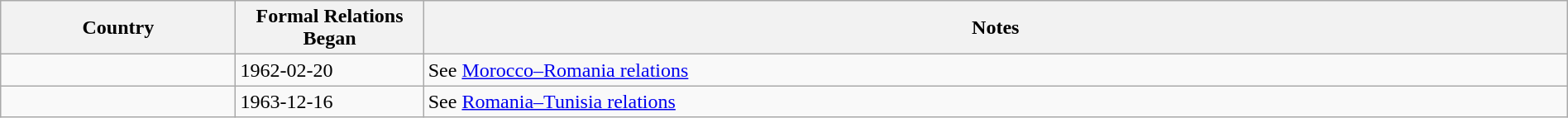<table class="wikitable sortable" style="width:100%; margin:auto;">
<tr>
<th style="width:15%;">Country</th>
<th style="width:12%;">Formal Relations Began</th>
<th>Notes</th>
</tr>
<tr valign="top">
<td></td>
<td>1962-02-20</td>
<td>See <a href='#'>Morocco–Romania relations</a></td>
</tr>
<tr valign="top">
<td></td>
<td>1963-12-16</td>
<td>See <a href='#'>Romania–Tunisia relations</a></td>
</tr>
</table>
